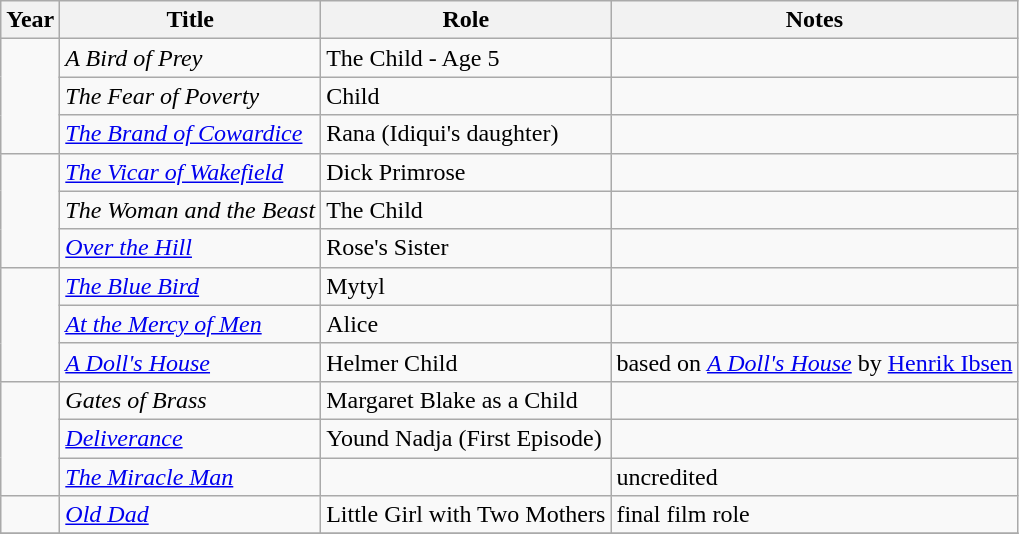<table class="wikitable sortable">
<tr>
<th>Year</th>
<th>Title</th>
<th>Role</th>
<th class="unsortable">Notes</th>
</tr>
<tr>
<td rowspan="3"></td>
<td><em>A Bird of Prey</em></td>
<td>The Child - Age 5</td>
<td></td>
</tr>
<tr>
<td><em>The Fear of Poverty</em></td>
<td>Child</td>
<td></td>
</tr>
<tr>
<td><em><a href='#'>The Brand of Cowardice</a></em></td>
<td>Rana (Idiqui's daughter)</td>
<td></td>
</tr>
<tr>
<td rowspan="3"></td>
<td><em><a href='#'>The Vicar of Wakefield</a></em></td>
<td>Dick Primrose</td>
<td></td>
</tr>
<tr>
<td><em>The Woman and the Beast</em></td>
<td>The Child</td>
<td></td>
</tr>
<tr>
<td><em><a href='#'>Over the Hill</a></em></td>
<td>Rose's Sister</td>
<td></td>
</tr>
<tr>
<td rowspan="3"></td>
<td><em><a href='#'>The Blue Bird</a></em></td>
<td>Mytyl</td>
<td></td>
</tr>
<tr>
<td><em><a href='#'>At the Mercy of Men</a></em></td>
<td>Alice</td>
<td></td>
</tr>
<tr>
<td><em><a href='#'>A Doll's House</a></em></td>
<td>Helmer Child</td>
<td>based on <em><a href='#'>A Doll's House</a></em> by <a href='#'>Henrik Ibsen</a></td>
</tr>
<tr>
<td rowspan="3"></td>
<td><em>Gates of Brass</em></td>
<td>Margaret Blake as a Child</td>
<td></td>
</tr>
<tr>
<td><em><a href='#'>Deliverance</a></em></td>
<td>Yound Nadja (First Episode)</td>
<td></td>
</tr>
<tr>
<td><em><a href='#'>The Miracle Man</a></em></td>
<td></td>
<td>uncredited</td>
</tr>
<tr>
<td></td>
<td><em><a href='#'>Old Dad</a></em></td>
<td>Little Girl with Two Mothers</td>
<td>final film role</td>
</tr>
<tr>
</tr>
</table>
